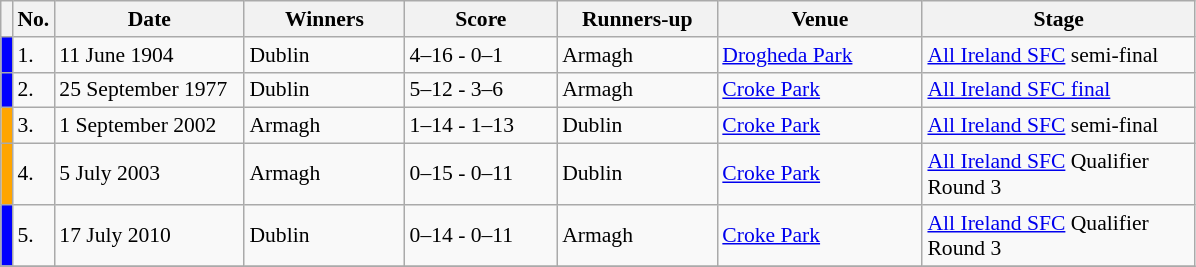<table class="wikitable" style="font-size:90%">
<tr>
<th width=1></th>
<th width=5>No.</th>
<th width=120>Date</th>
<th width=100>Winners</th>
<th width=95>Score</th>
<th width=100>Runners-up</th>
<th width=130>Venue</th>
<th width=175>Stage</th>
</tr>
<tr>
<td style="background-color:blue"></td>
<td>1.</td>
<td>11 June 1904</td>
<td>Dublin</td>
<td>4–16 - 0–1</td>
<td>Armagh</td>
<td><a href='#'>Drogheda Park</a></td>
<td><a href='#'>All Ireland SFC</a> semi-final</td>
</tr>
<tr>
<td style="background-color:blue"></td>
<td>2.</td>
<td>25 September 1977</td>
<td>Dublin</td>
<td>5–12 - 3–6</td>
<td>Armagh</td>
<td><a href='#'>Croke Park</a></td>
<td><a href='#'>All Ireland SFC final</a></td>
</tr>
<tr>
<td style="background-color:orange"></td>
<td>3.</td>
<td>1 September 2002</td>
<td>Armagh</td>
<td>1–14 - 1–13</td>
<td>Dublin</td>
<td><a href='#'>Croke Park</a></td>
<td><a href='#'>All Ireland SFC</a> semi-final</td>
</tr>
<tr>
<td style="background-color:orange"></td>
<td>4.</td>
<td>5 July 2003</td>
<td>Armagh</td>
<td>0–15 - 0–11</td>
<td>Dublin</td>
<td><a href='#'>Croke Park</a></td>
<td><a href='#'>All Ireland SFC</a> Qualifier Round 3</td>
</tr>
<tr>
<td style="background-color:blue"></td>
<td>5.</td>
<td>17 July 2010</td>
<td>Dublin</td>
<td>0–14 - 0–11</td>
<td>Armagh</td>
<td><a href='#'>Croke Park</a></td>
<td><a href='#'>All Ireland SFC</a> Qualifier Round 3</td>
</tr>
<tr>
</tr>
</table>
